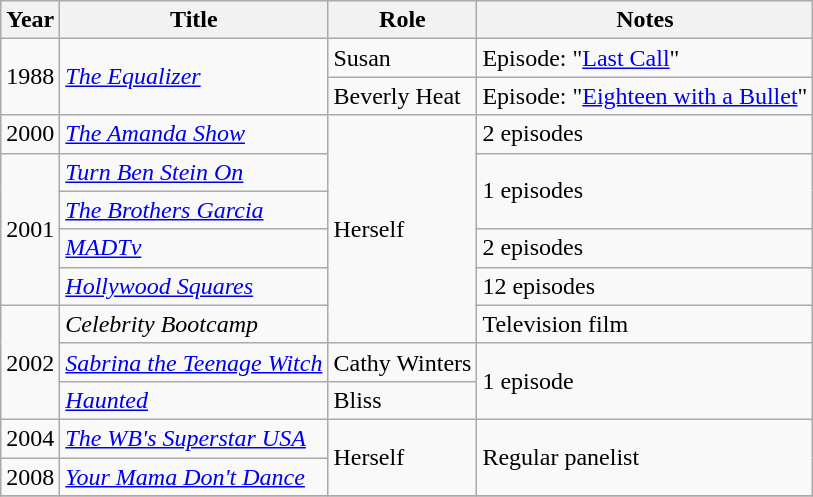<table class="wikitable sortable">
<tr>
<th>Year</th>
<th>Title</th>
<th>Role</th>
<th>Notes</th>
</tr>
<tr>
<td rowspan="2">1988</td>
<td rowspan="2"><em><a href='#'>The Equalizer</a></em></td>
<td>Susan</td>
<td>Episode: "<a href='#'>Last Call</a>"</td>
</tr>
<tr>
<td>Beverly Heat</td>
<td>Episode: "<a href='#'>Eighteen with a Bullet</a>"</td>
</tr>
<tr>
<td>2000</td>
<td><em><a href='#'>The Amanda Show</a></em></td>
<td rowspan="6">Herself</td>
<td>2 episodes</td>
</tr>
<tr>
<td rowspan="4">2001</td>
<td><em><a href='#'>Turn Ben Stein On</a></em></td>
<td rowspan="2">1 episodes</td>
</tr>
<tr>
<td><em><a href='#'>The Brothers Garcia</a></em></td>
</tr>
<tr>
<td><em><a href='#'>MADTv</a></em></td>
<td>2 episodes</td>
</tr>
<tr>
<td><em><a href='#'>Hollywood Squares</a></em></td>
<td>12 episodes</td>
</tr>
<tr>
<td rowspan="3">2002</td>
<td><em>Celebrity Bootcamp</em></td>
<td>Television film</td>
</tr>
<tr>
<td><em><a href='#'>Sabrina the Teenage Witch</a></em></td>
<td>Cathy Winters</td>
<td rowspan="2">1 episode</td>
</tr>
<tr>
<td><em><a href='#'>Haunted</a></em></td>
<td>Bliss</td>
</tr>
<tr>
<td>2004</td>
<td><em><a href='#'>The WB's Superstar USA</a></em></td>
<td rowspan="2">Herself</td>
<td rowspan="2">Regular panelist</td>
</tr>
<tr>
<td>2008</td>
<td><em><a href='#'>Your Mama Don't Dance</a></em></td>
</tr>
<tr>
</tr>
</table>
